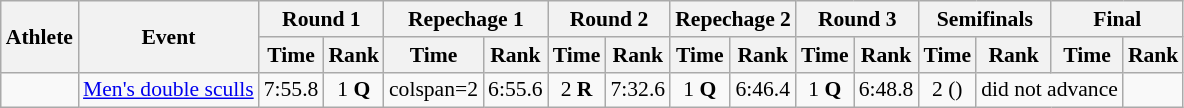<table class=wikitable style=font-size:90%;text-align:center>
<tr>
<th rowspan=2>Athlete</th>
<th rowspan=2>Event</th>
<th colspan=2>Round 1</th>
<th colspan=2>Repechage 1</th>
<th colspan=2>Round 2</th>
<th colspan=2>Repechage 2</th>
<th colspan=2>Round 3</th>
<th colspan=2>Semifinals</th>
<th colspan=2>Final</th>
</tr>
<tr>
<th>Time</th>
<th>Rank</th>
<th>Time</th>
<th>Rank</th>
<th>Time</th>
<th>Rank</th>
<th>Time</th>
<th>Rank</th>
<th>Time</th>
<th>Rank</th>
<th>Time</th>
<th>Rank</th>
<th>Time</th>
<th>Rank</th>
</tr>
<tr>
<td align=left><strong></strong></td>
<td align=left><a href='#'>Men's double sculls</a></td>
<td>7:55.8</td>
<td>1 <strong>Q</strong></td>
<td>colspan=2 </td>
<td>6:55.6</td>
<td>2 <strong>R</strong></td>
<td>7:32.6</td>
<td>1 <strong>Q</strong></td>
<td>6:46.4</td>
<td>1 <strong>Q</strong></td>
<td>6:48.8</td>
<td>2 ()</td>
<td colspan=2>did not advance</td>
</tr>
</table>
